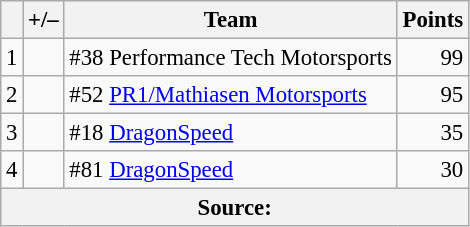<table class="wikitable" style="font-size: 95%;">
<tr>
<th scope="col"></th>
<th scope="col">+/–</th>
<th scope="col">Team</th>
<th scope="col">Points</th>
</tr>
<tr>
<td align=center>1</td>
<td align="left"></td>
<td> #38 Performance Tech Motorsports</td>
<td align=right>99</td>
</tr>
<tr>
<td align=center>2</td>
<td align="left"></td>
<td> #52 <a href='#'>PR1/Mathiasen Motorsports</a></td>
<td align=right>95</td>
</tr>
<tr>
<td align=center>3</td>
<td align="left"></td>
<td> #18 <a href='#'>DragonSpeed</a></td>
<td align=right>35</td>
</tr>
<tr>
<td align=center>4</td>
<td align="left"></td>
<td> #81 <a href='#'>DragonSpeed</a></td>
<td align=right>30</td>
</tr>
<tr>
<th colspan=5>Source:</th>
</tr>
</table>
